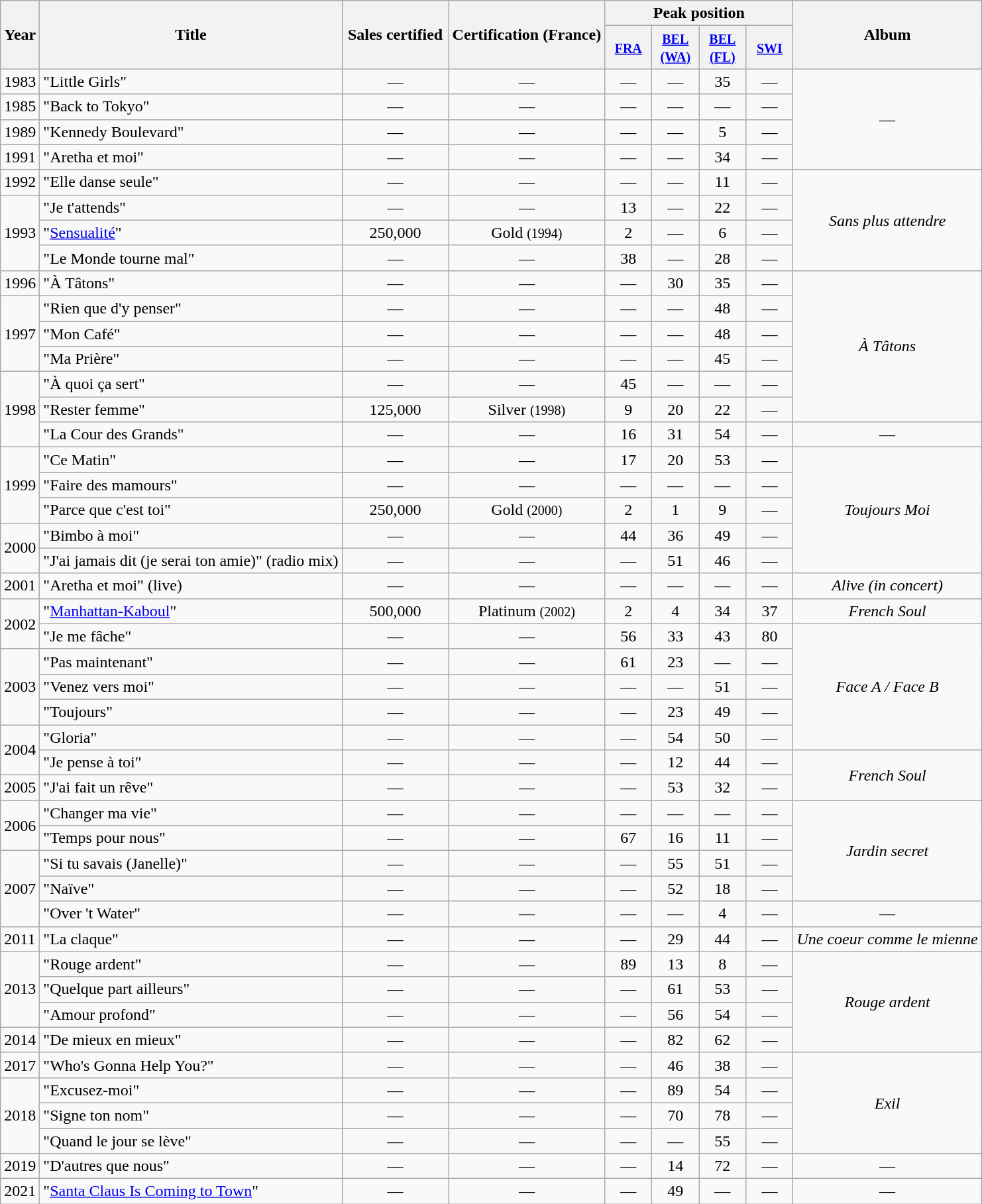<table class="wikitable">
<tr>
<th rowspan="2">Year</th>
<th rowspan="2">Title</th>
<th width="100" rowspan="2">Sales certified</th>
<th rowspan="2">Certification (France)</th>
<th colspan="4">Peak position</th>
<th rowspan="2">Album</th>
</tr>
<tr>
<th width="40" align="center"><small><a href='#'>FRA</a></small></th>
<th width="40" align="center"><small><a href='#'>BEL<br>(WA)</a></small></th>
<th width="40" align="center"><small><a href='#'>BEL<br>(FL)</a></small></th>
<th width="40" align="center"><small><a href='#'>SWI</a></small></th>
</tr>
<tr>
<td>1983</td>
<td>"Little Girls"</td>
<td align="center">—</td>
<td align="center">—</td>
<td align="center">—</td>
<td align="center">—</td>
<td align="center">35</td>
<td align="center">—</td>
<td align="center" rowspan="4">—</td>
</tr>
<tr>
<td>1985</td>
<td>"Back to Tokyo"</td>
<td align="center">—</td>
<td align="center">—</td>
<td align="center">—</td>
<td align="center">—</td>
<td align="center">—</td>
<td align="center">—</td>
</tr>
<tr>
<td>1989</td>
<td>"Kennedy Boulevard"</td>
<td align="center">—</td>
<td align="center">—</td>
<td align="center">—</td>
<td align="center">—</td>
<td align="center">5</td>
<td align="center">—</td>
</tr>
<tr>
<td>1991</td>
<td>"Aretha et moi"</td>
<td align="center">—</td>
<td align="center">—</td>
<td align="center">—</td>
<td align="center">—</td>
<td align="center">34</td>
<td align="center">—</td>
</tr>
<tr>
<td>1992</td>
<td>"Elle danse seule"</td>
<td align="center">—</td>
<td align="center">—</td>
<td align="center">—</td>
<td align="center">—</td>
<td align="center">11</td>
<td align="center">—</td>
<td align="center" rowspan="4"><em>Sans plus attendre</em></td>
</tr>
<tr>
<td rowspan="3">1993</td>
<td>"Je t'attends"</td>
<td align="center">—</td>
<td align="center">—</td>
<td align="center">13</td>
<td align="center">—</td>
<td align="center">22</td>
<td align="center">—</td>
</tr>
<tr>
<td>"<a href='#'>Sensualité</a>"</td>
<td align="center">250,000</td>
<td align="center">Gold <small>(1994)</small></td>
<td align="center">2</td>
<td align="center">—</td>
<td align="center">6</td>
<td align="center">—</td>
</tr>
<tr>
<td>"Le Monde tourne mal"</td>
<td align="center">—</td>
<td align="center">—</td>
<td align="center">38</td>
<td align="center">—</td>
<td align="center">28</td>
<td align="center">—</td>
</tr>
<tr>
<td>1996</td>
<td>"À Tâtons"</td>
<td align="center">—</td>
<td align="center">—</td>
<td align="center">—</td>
<td align="center">30</td>
<td align="center">35</td>
<td align="center">—</td>
<td align="center" rowspan="6"><em>À Tâtons</em></td>
</tr>
<tr>
<td rowspan="3">1997</td>
<td>"Rien que d'y penser"</td>
<td align="center">—</td>
<td align="center">—</td>
<td align="center">—</td>
<td align="center">—</td>
<td align="center">48</td>
<td align="center">—</td>
</tr>
<tr>
<td>"Mon Café"</td>
<td align="center">—</td>
<td align="center">—</td>
<td align="center">—</td>
<td align="center">—</td>
<td align="center">48</td>
<td align="center">—</td>
</tr>
<tr>
<td>"Ma Prière"</td>
<td align="center">—</td>
<td align="center">—</td>
<td align="center">—</td>
<td align="center">—</td>
<td align="center">45</td>
<td align="center">—</td>
</tr>
<tr>
<td rowspan="3">1998</td>
<td>"À quoi ça sert"</td>
<td align="center">—</td>
<td align="center">—</td>
<td align="center">45</td>
<td align="center">—</td>
<td align="center">—</td>
<td align="center">—</td>
</tr>
<tr>
<td>"Rester femme"</td>
<td align="center">125,000</td>
<td align="center">Silver <small>(1998)</small></td>
<td align="center">9</td>
<td align="center">20</td>
<td align="center">22</td>
<td align="center">—</td>
</tr>
<tr>
<td>"La Cour des Grands"</td>
<td align="center">—</td>
<td align="center">—</td>
<td align="center">16</td>
<td align="center">31</td>
<td align="center">54</td>
<td align="center">—</td>
<td align="center" rowspan="1">—</td>
</tr>
<tr>
<td rowspan="3">1999</td>
<td>"Ce Matin"</td>
<td align="center">—</td>
<td align="center">—</td>
<td align="center">17</td>
<td align="center">20</td>
<td align="center">53</td>
<td align="center">—</td>
<td align="center" rowspan="5"><em>Toujours Moi</em></td>
</tr>
<tr>
<td>"Faire des mamours"</td>
<td align="center">—</td>
<td align="center">—</td>
<td align="center">—</td>
<td align="center">—</td>
<td align="center">—</td>
<td align="center">—</td>
</tr>
<tr>
<td>"Parce que c'est toi"</td>
<td align="center">250,000</td>
<td align="center">Gold <small>(2000)</small></td>
<td align="center">2</td>
<td align="center">1</td>
<td align="center">9</td>
<td align="center">—</td>
</tr>
<tr>
<td rowspan="2">2000</td>
<td>"Bimbo à moi"</td>
<td align="center">—</td>
<td align="center">—</td>
<td align="center">44</td>
<td align="center">36</td>
<td align="center">49</td>
<td align="center">—</td>
</tr>
<tr>
<td>"J'ai jamais dit (je serai ton amie)" (radio mix)</td>
<td align="center">—</td>
<td align="center">—</td>
<td align="center">—</td>
<td align="center">51</td>
<td align="center">46</td>
<td align="center">—</td>
</tr>
<tr>
<td>2001</td>
<td>"Aretha et moi" (live)</td>
<td align="center">—</td>
<td align="center">—</td>
<td align="center">—</td>
<td align="center">—</td>
<td align="center">—</td>
<td align="center">—</td>
<td align="center"><em>Alive (in concert)</em></td>
</tr>
<tr>
<td rowspan="2">2002</td>
<td>"<a href='#'>Manhattan-Kaboul</a>"</td>
<td align="center">500,000</td>
<td align="center">Platinum <small>(2002)</small></td>
<td align="center">2</td>
<td align="center">4</td>
<td align="center">34</td>
<td align="center">37</td>
<td align="center"><em>French Soul</em></td>
</tr>
<tr>
<td>"Je me fâche"</td>
<td align="center">—</td>
<td align="center">—</td>
<td align="center">56</td>
<td align="center">33</td>
<td align="center">43</td>
<td align="center">80</td>
<td align="center" rowspan="5"><em>Face A / Face B</em></td>
</tr>
<tr>
<td rowspan="3">2003</td>
<td>"Pas maintenant"</td>
<td align="center">—</td>
<td align="center">—</td>
<td align="center">61</td>
<td align="center">23</td>
<td align="center">—</td>
<td align="center">—</td>
</tr>
<tr>
<td>"Venez vers moi"</td>
<td align="center">—</td>
<td align="center">—</td>
<td align="center">—</td>
<td align="center">—</td>
<td align="center">51</td>
<td align="center">—</td>
</tr>
<tr>
<td>"Toujours"</td>
<td align="center">—</td>
<td align="center">—</td>
<td align="center">—</td>
<td align="center">23</td>
<td align="center">49</td>
<td align="center">—</td>
</tr>
<tr>
<td rowspan="2">2004</td>
<td>"Gloria"</td>
<td align="center">—</td>
<td align="center">—</td>
<td align="center">—</td>
<td align="center">54</td>
<td align="center">50</td>
<td align="center">—</td>
</tr>
<tr>
<td>"Je pense à toi"</td>
<td align="center">—</td>
<td align="center">—</td>
<td align="center">—</td>
<td align="center">12</td>
<td align="center">44</td>
<td align="center">—</td>
<td align="center" rowspan="2"><em>French Soul</em></td>
</tr>
<tr>
<td>2005</td>
<td>"J'ai fait un rêve"</td>
<td align="center">—</td>
<td align="center">—</td>
<td align="center">—</td>
<td align="center">53</td>
<td align="center">32</td>
<td align="center">—</td>
</tr>
<tr>
<td rowspan="2">2006</td>
<td>"Changer ma vie"</td>
<td align="center">—</td>
<td align="center">—</td>
<td align="center">—</td>
<td align="center">—</td>
<td align="center">—</td>
<td align="center">—</td>
<td align="center" rowspan="4"><em>Jardin secret</em></td>
</tr>
<tr>
<td>"Temps pour nous"</td>
<td align="center">—</td>
<td align="center">—</td>
<td align="center">67</td>
<td align="center">16</td>
<td align="center">11</td>
<td align="center">—</td>
</tr>
<tr>
<td rowspan="3">2007</td>
<td>"Si tu savais (Janelle)"</td>
<td align="center">—</td>
<td align="center">—</td>
<td align="center">—</td>
<td align="center">55</td>
<td align="center">51</td>
<td align="center">—</td>
</tr>
<tr>
<td>"Naïve"</td>
<td align="center">—</td>
<td align="center">—</td>
<td align="center">—</td>
<td align="center">52</td>
<td align="center">18</td>
<td align="center">—</td>
</tr>
<tr>
<td>"Over 't Water"</td>
<td align="center">—</td>
<td align="center">—</td>
<td align="center">—</td>
<td align="center">—</td>
<td align="center">4</td>
<td align="center">—</td>
<td align="center">—</td>
</tr>
<tr>
<td>2011</td>
<td>"La claque"</td>
<td align="center">—</td>
<td align="center">—</td>
<td align="center">—</td>
<td align="center">29</td>
<td align="center">44</td>
<td align="center">—</td>
<td align="center"><em>Une coeur comme le mienne</em></td>
</tr>
<tr>
<td rowspan="3">2013</td>
<td>"Rouge ardent"</td>
<td align="center">—</td>
<td align="center">—</td>
<td align="center">89</td>
<td align="center">13</td>
<td align="center">8</td>
<td align="center">—</td>
<td align="center" rowspan="4"><em>Rouge ardent</em></td>
</tr>
<tr>
<td>"Quelque part ailleurs"</td>
<td align="center">—</td>
<td align="center">—</td>
<td align="center">—</td>
<td align="center">61</td>
<td align="center">53</td>
<td align="center">—</td>
</tr>
<tr>
<td>"Amour profond"</td>
<td align="center">—</td>
<td align="center">—</td>
<td align="center">—</td>
<td align="center">56</td>
<td align="center">54</td>
<td align="center">—</td>
</tr>
<tr>
<td>2014</td>
<td>"De mieux en mieux"</td>
<td align="center">—</td>
<td align="center">—</td>
<td align="center">—</td>
<td align="center">82</td>
<td align="center">62</td>
<td align="center">—</td>
</tr>
<tr>
<td>2017</td>
<td>"Who's Gonna Help You?"</td>
<td align="center">—</td>
<td align="center">—</td>
<td align="center">—</td>
<td align="center">46</td>
<td align="center">38</td>
<td align="center">—</td>
<td align="center" rowspan="4"><em>Exil</em></td>
</tr>
<tr>
<td rowspan="3">2018</td>
<td>"Excusez-moi"</td>
<td align="center">—</td>
<td align="center">—</td>
<td align="center">—</td>
<td align="center">89</td>
<td align="center">54</td>
<td align="center">—</td>
</tr>
<tr>
<td>"Signe ton nom"</td>
<td align="center">—</td>
<td align="center">—</td>
<td align="center">—</td>
<td align="center">70</td>
<td align="center">78</td>
<td align="center">—</td>
</tr>
<tr>
<td>"Quand le jour se lève"</td>
<td align="center">—</td>
<td align="center">—</td>
<td align="center">—</td>
<td align="center">—</td>
<td align="center">55</td>
<td align="center">—</td>
</tr>
<tr>
<td>2019</td>
<td>"D'autres que nous"<br></td>
<td align="center">—</td>
<td align="center">—</td>
<td align="center">—</td>
<td align="center">14</td>
<td align="center">72</td>
<td align="center">—</td>
<td align="center">—</td>
</tr>
<tr>
<td>2021</td>
<td>"<a href='#'>Santa Claus Is Coming to Town</a>"</td>
<td align="center">—</td>
<td align="center">—</td>
<td align="center">—</td>
<td align="center">49</td>
<td align="center">—</td>
<td align="center">—</td>
<td align="center">—</td>
</tr>
</table>
